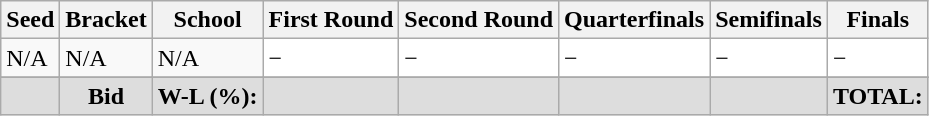<table class="sortable wikitable" style="white-space:nowrap; font-size:100%;">
<tr>
<th>Seed</th>
<th>Bracket</th>
<th>School</th>
<th>First Round</th>
<th>Second Round</th>
<th>Quarterfinals</th>
<th>Semifinals</th>
<th>Finals</th>
</tr>
<tr>
<td>N/A</td>
<td>N/A</td>
<td>N/A</td>
<td style="background:#fff;">−</td>
<td style="background:#fff;">−</td>
<td style="background:#fff;">−</td>
<td style="background:#fff;">−</td>
<td style="background:#fff;">−</td>
</tr>
<tr>
</tr>
<tr class="sortbottom" style="text-align:center; background:#ddd;">
<td></td>
<td><strong>Bid</strong></td>
<td><strong>W-L (%):</strong></td>
<td></td>
<td></td>
<td></td>
<td></td>
<td><strong>TOTAL:</strong> </td>
</tr>
</table>
